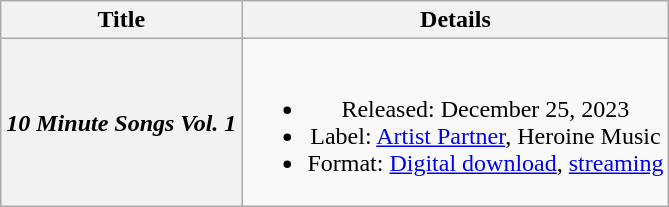<table class="wikitable plainrowheaders" style="text-align:center;">
<tr>
<th>Title</th>
<th>Details</th>
</tr>
<tr>
<th scope="row"><em>10 Minute Songs Vol. 1</em></th>
<td><br><ul><li>Released: December 25, 2023</li><li>Label: <a href='#'>Artist Partner</a>, Heroine Music</li><li>Format: <a href='#'>Digital download</a>, <a href='#'>streaming</a></li></ul></td>
</tr>
</table>
